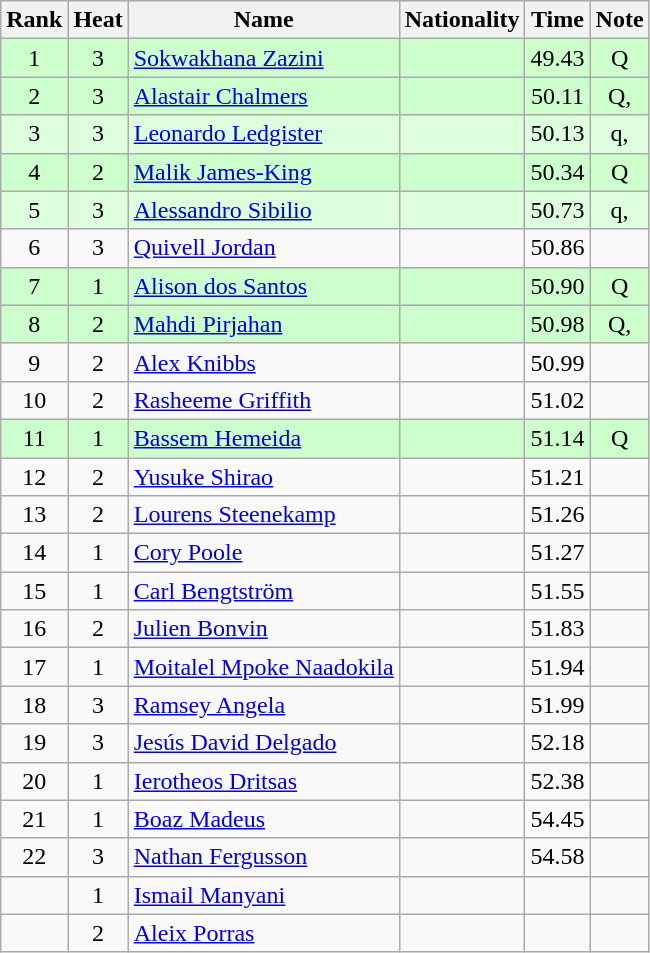<table class="wikitable sortable" style="text-align:center">
<tr bgcolor=ccffcc>
<th>Rank</th>
<th>Heat</th>
<th>Name</th>
<th>Nationality</th>
<th>Time</th>
<th>Note</th>
</tr>
<tr bgcolor=ccffcc>
<td>1</td>
<td>3</td>
<td align=left><a href='#'>Sokwakhana Zazini</a></td>
<td align=left></td>
<td>49.43</td>
<td>Q</td>
</tr>
<tr bgcolor=ccffcc>
<td>2</td>
<td>3</td>
<td align=left><a href='#'>Alastair Chalmers</a></td>
<td align=left></td>
<td>50.11</td>
<td>Q, </td>
</tr>
<tr bgcolor=ddffdd>
<td>3</td>
<td>3</td>
<td align=left><a href='#'>Leonardo Ledgister</a></td>
<td align=left></td>
<td>50.13</td>
<td>q, </td>
</tr>
<tr bgcolor=ccffcc>
<td>4</td>
<td>2</td>
<td align=left><a href='#'>Malik James-King</a></td>
<td align=left></td>
<td>50.34</td>
<td>Q</td>
</tr>
<tr bgcolor=ddffdd>
<td>5</td>
<td>3</td>
<td align=left><a href='#'>Alessandro Sibilio</a></td>
<td align=left></td>
<td>50.73</td>
<td>q, </td>
</tr>
<tr>
<td>6</td>
<td>3</td>
<td align=left><a href='#'>Quivell Jordan</a></td>
<td align=left></td>
<td>50.86</td>
<td></td>
</tr>
<tr bgcolor=ccffcc>
<td>7</td>
<td>1</td>
<td align=left><a href='#'>Alison dos Santos</a></td>
<td align=left></td>
<td>50.90</td>
<td>Q</td>
</tr>
<tr bgcolor=ccffcc>
<td>8</td>
<td>2</td>
<td align=left><a href='#'>Mahdi Pirjahan</a></td>
<td align=left></td>
<td>50.98</td>
<td>Q, </td>
</tr>
<tr>
<td>9</td>
<td>2</td>
<td align=left><a href='#'>Alex Knibbs</a></td>
<td align=left></td>
<td>50.99</td>
<td></td>
</tr>
<tr>
<td>10</td>
<td>2</td>
<td align=left><a href='#'>Rasheeme Griffith</a></td>
<td align=left></td>
<td>51.02</td>
<td></td>
</tr>
<tr bgcolor=ccffcc>
<td>11</td>
<td>1</td>
<td align=left><a href='#'>Bassem Hemeida</a></td>
<td align=left></td>
<td>51.14</td>
<td>Q</td>
</tr>
<tr>
<td>12</td>
<td>2</td>
<td align=left><a href='#'>Yusuke Shirao</a></td>
<td align=left></td>
<td>51.21</td>
<td></td>
</tr>
<tr>
<td>13</td>
<td>2</td>
<td align=left><a href='#'>Lourens Steenekamp</a></td>
<td align=left></td>
<td>51.26</td>
<td></td>
</tr>
<tr>
<td>14</td>
<td>1</td>
<td align=left><a href='#'>Cory Poole</a></td>
<td align=left></td>
<td>51.27</td>
<td></td>
</tr>
<tr>
<td>15</td>
<td>1</td>
<td align=left><a href='#'>Carl Bengtström</a></td>
<td align=left></td>
<td>51.55</td>
<td></td>
</tr>
<tr>
<td>16</td>
<td>2</td>
<td align=left><a href='#'>Julien Bonvin</a></td>
<td align=left></td>
<td>51.83</td>
<td></td>
</tr>
<tr>
<td>17</td>
<td>1</td>
<td align=left><a href='#'>Moitalel Mpoke Naadokila</a></td>
<td align=left></td>
<td>51.94</td>
<td></td>
</tr>
<tr>
<td>18</td>
<td>3</td>
<td align=left><a href='#'>Ramsey Angela</a></td>
<td align=left></td>
<td>51.99</td>
<td></td>
</tr>
<tr>
<td>19</td>
<td>3</td>
<td align=left><a href='#'>Jesús David Delgado</a></td>
<td align=left></td>
<td>52.18</td>
<td></td>
</tr>
<tr>
<td>20</td>
<td>1</td>
<td align=left><a href='#'>Ierotheos Dritsas</a></td>
<td align=left></td>
<td>52.38</td>
<td></td>
</tr>
<tr>
<td>21</td>
<td>1</td>
<td align=left><a href='#'>Boaz Madeus</a></td>
<td align=left></td>
<td>54.45</td>
<td></td>
</tr>
<tr>
<td>22</td>
<td>3</td>
<td align=left><a href='#'>Nathan Fergusson</a></td>
<td align=left></td>
<td>54.58</td>
<td></td>
</tr>
<tr>
<td></td>
<td>1</td>
<td align=left><a href='#'>Ismail Manyani</a></td>
<td align=left></td>
<td></td>
<td></td>
</tr>
<tr>
<td></td>
<td>2</td>
<td align=left><a href='#'>Aleix Porras</a></td>
<td align=left></td>
<td></td>
<td></td>
</tr>
</table>
